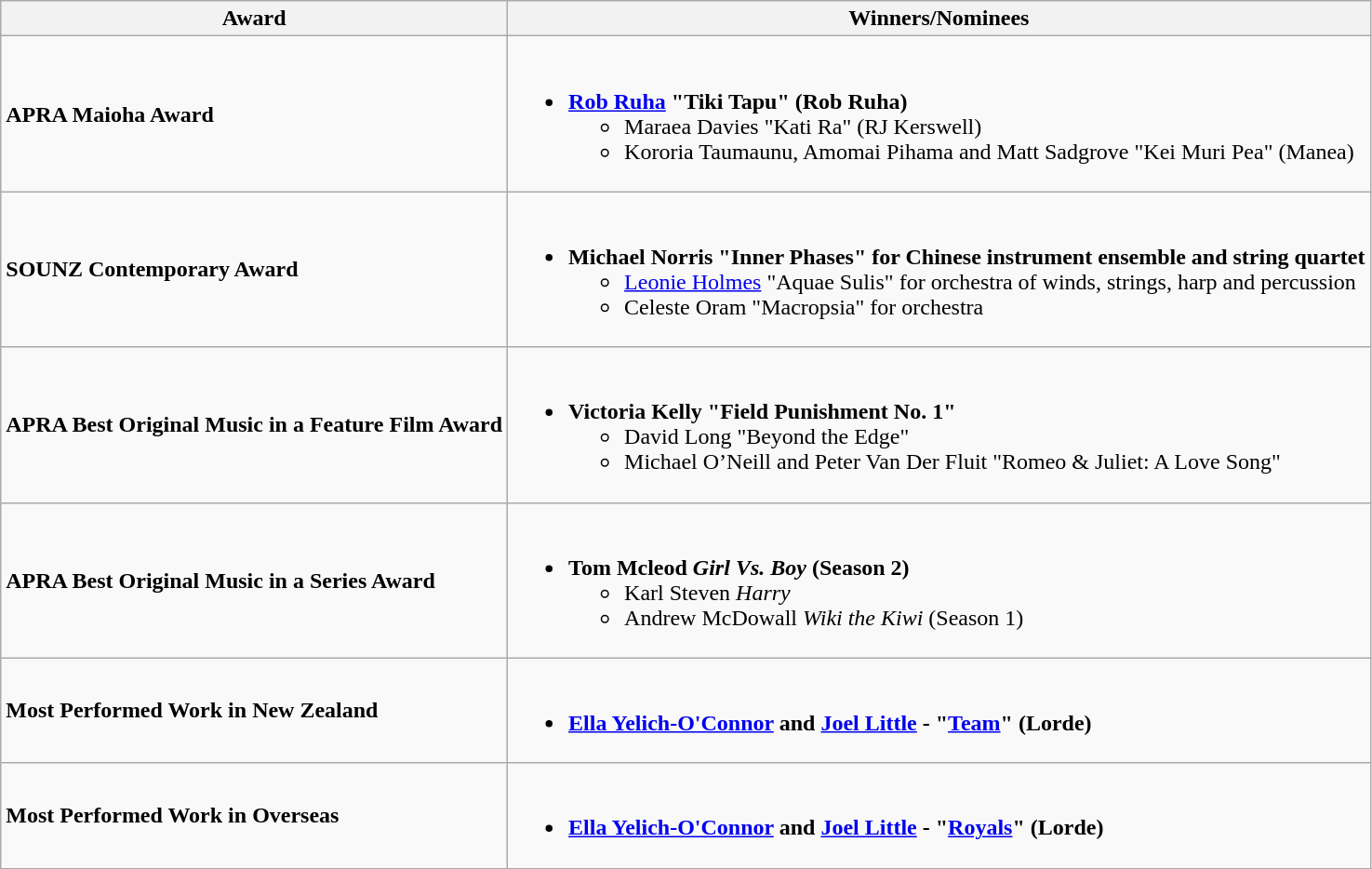<table class="wikitable">
<tr>
<th>Award</th>
<th>Winners/Nominees</th>
</tr>
<tr>
<td><strong>APRA Maioha Award</strong></td>
<td><br><ul><li><strong><a href='#'>Rob Ruha</a> "Tiki Tapu" (Rob Ruha)</strong><ul><li>Maraea Davies "Kati Ra" (RJ Kerswell)</li><li>Kororia Taumaunu, Amomai Pihama and Matt Sadgrove "Kei Muri Pea" (Manea)</li></ul></li></ul></td>
</tr>
<tr>
<td><strong>SOUNZ Contemporary Award</strong></td>
<td><br><ul><li><strong>Michael Norris "Inner Phases" for Chinese instrument ensemble and string quartet</strong><ul><li><a href='#'>Leonie Holmes</a> "Aquae Sulis" for orchestra of winds, strings, harp and percussion</li><li>Celeste Oram "Macropsia" for orchestra</li></ul></li></ul></td>
</tr>
<tr>
<td><strong>APRA Best Original Music in a Feature Film Award</strong></td>
<td><br><ul><li><strong>Victoria Kelly "Field Punishment No. 1"</strong><ul><li>David Long "Beyond the Edge"</li><li>Michael O’Neill and Peter Van Der Fluit "Romeo & Juliet: A Love Song"</li></ul></li></ul></td>
</tr>
<tr>
<td><strong>APRA Best Original Music in a Series Award</strong></td>
<td><br><ul><li><strong>Tom Mcleod <em>Girl Vs. Boy</em> (Season 2)</strong><ul><li>Karl Steven <em>Harry</em></li><li>Andrew McDowall <em>Wiki the Kiwi</em> (Season 1)</li></ul></li></ul></td>
</tr>
<tr>
<td><strong>Most Performed Work in New Zealand</strong></td>
<td colspan="2"><br><ul><li><strong><a href='#'>Ella Yelich-O'Connor</a> and <a href='#'>Joel Little</a> - "<a href='#'>Team</a>" (Lorde)</strong></li></ul></td>
</tr>
<tr>
<td><strong>Most Performed Work in Overseas</strong></td>
<td colspan="2"><br><ul><li><strong><a href='#'>Ella Yelich-O'Connor</a> and <a href='#'>Joel Little</a> - "<a href='#'>Royals</a>" (Lorde)</strong></li></ul></td>
</tr>
<tr>
</tr>
</table>
